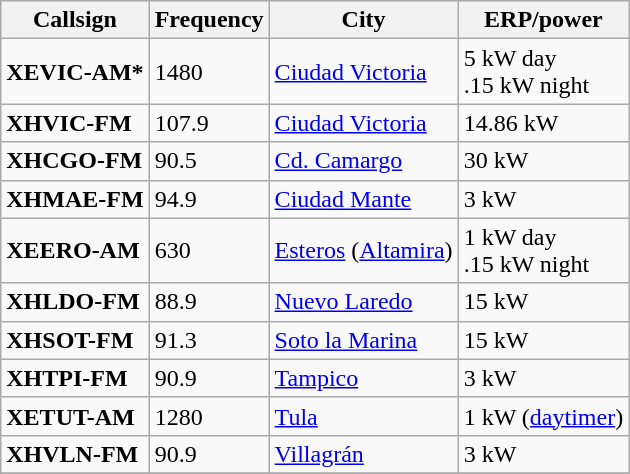<table class="wikitable sortable">
<tr>
<th>Callsign</th>
<th>Frequency</th>
<th>City</th>
<th>ERP/power</th>
</tr>
<tr>
<td><strong>XEVIC-AM*</strong></td>
<td>1480</td>
<td><a href='#'>Ciudad Victoria</a></td>
<td>5 kW day<br>.15 kW night</td>
</tr>
<tr>
<td><strong>XHVIC-FM</strong></td>
<td>107.9</td>
<td><a href='#'>Ciudad Victoria</a></td>
<td>14.86 kW</td>
</tr>
<tr>
<td><strong>XHCGO-FM</strong></td>
<td>90.5</td>
<td><a href='#'>Cd. Camargo</a></td>
<td>30 kW</td>
</tr>
<tr>
<td><strong>XHMAE-FM</strong></td>
<td>94.9</td>
<td><a href='#'>Ciudad Mante</a></td>
<td>3 kW</td>
</tr>
<tr>
<td><strong>XEERO-AM</strong></td>
<td>630</td>
<td><a href='#'>Esteros</a> (<a href='#'>Altamira</a>)</td>
<td>1 kW day<br>.15 kW night</td>
</tr>
<tr>
<td><strong>XHLDO-FM</strong></td>
<td>88.9</td>
<td><a href='#'>Nuevo Laredo</a></td>
<td>15 kW</td>
</tr>
<tr>
<td><strong>XHSOT-FM</strong></td>
<td>91.3</td>
<td><a href='#'>Soto la Marina</a></td>
<td>15 kW</td>
</tr>
<tr>
<td><strong>XHTPI-FM</strong></td>
<td>90.9</td>
<td><a href='#'>Tampico</a></td>
<td>3 kW</td>
</tr>
<tr>
<td><strong>XETUT-AM</strong></td>
<td>1280</td>
<td><a href='#'>Tula</a></td>
<td>1 kW (<a href='#'>daytimer</a>)</td>
</tr>
<tr>
<td><strong>XHVLN-FM</strong></td>
<td>90.9</td>
<td><a href='#'>Villagrán</a></td>
<td>3 kW</td>
</tr>
<tr>
</tr>
</table>
